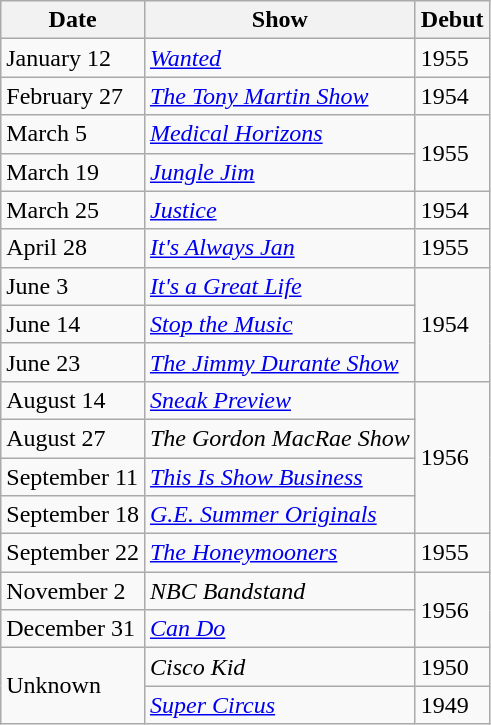<table class="wikitable">
<tr>
<th>Date</th>
<th>Show</th>
<th>Debut</th>
</tr>
<tr>
<td>January 12</td>
<td><em><a href='#'>Wanted</a></em></td>
<td>1955</td>
</tr>
<tr>
<td>February 27</td>
<td><em><a href='#'>The Tony Martin Show</a></em></td>
<td>1954</td>
</tr>
<tr>
<td>March 5</td>
<td><em><a href='#'>Medical Horizons</a></em></td>
<td rowspan="2">1955</td>
</tr>
<tr>
<td>March 19</td>
<td><em><a href='#'>Jungle Jim</a></em></td>
</tr>
<tr>
<td>March 25</td>
<td><em><a href='#'>Justice</a></em></td>
<td>1954</td>
</tr>
<tr>
<td>April 28</td>
<td><em><a href='#'>It's Always Jan</a></em></td>
<td>1955</td>
</tr>
<tr>
<td>June 3</td>
<td><em><a href='#'>It's a Great Life</a></em></td>
<td rowspan="3">1954</td>
</tr>
<tr>
<td>June 14</td>
<td><em><a href='#'>Stop the Music</a></em></td>
</tr>
<tr>
<td>June 23</td>
<td><em><a href='#'>The Jimmy Durante Show</a></em></td>
</tr>
<tr>
<td>August 14</td>
<td><em><a href='#'>Sneak Preview</a></em></td>
<td rowspan="4">1956</td>
</tr>
<tr>
<td>August 27</td>
<td><em>The Gordon MacRae Show</em></td>
</tr>
<tr>
<td>September 11</td>
<td><em><a href='#'>This Is Show Business</a></em></td>
</tr>
<tr>
<td>September 18</td>
<td><em><a href='#'>G.E. Summer Originals</a></em></td>
</tr>
<tr>
<td>September 22</td>
<td><em><a href='#'>The Honeymooners</a></em></td>
<td>1955</td>
</tr>
<tr>
<td>November 2</td>
<td><em>NBC Bandstand</em></td>
<td rowspan="2">1956</td>
</tr>
<tr>
<td>December 31</td>
<td><em><a href='#'>Can Do</a></em></td>
</tr>
<tr>
<td rowspan="2">Unknown</td>
<td><em>Cisco Kid</em></td>
<td>1950</td>
</tr>
<tr>
<td><em><a href='#'>Super Circus</a></em></td>
<td>1949</td>
</tr>
</table>
